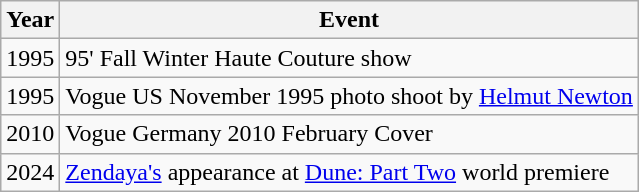<table class="wikitable">
<tr>
<th>Year</th>
<th>Event</th>
</tr>
<tr>
<td>1995</td>
<td>95' Fall Winter Haute Couture show</td>
</tr>
<tr>
<td>1995</td>
<td>Vogue US November 1995 photo shoot by <a href='#'>Helmut Newton</a></td>
</tr>
<tr>
<td>2010</td>
<td>Vogue Germany 2010 February Cover</td>
</tr>
<tr>
<td>2024</td>
<td><a href='#'>Zendaya's</a> appearance at <a href='#'>Dune: Part Two</a> world premiere</td>
</tr>
</table>
